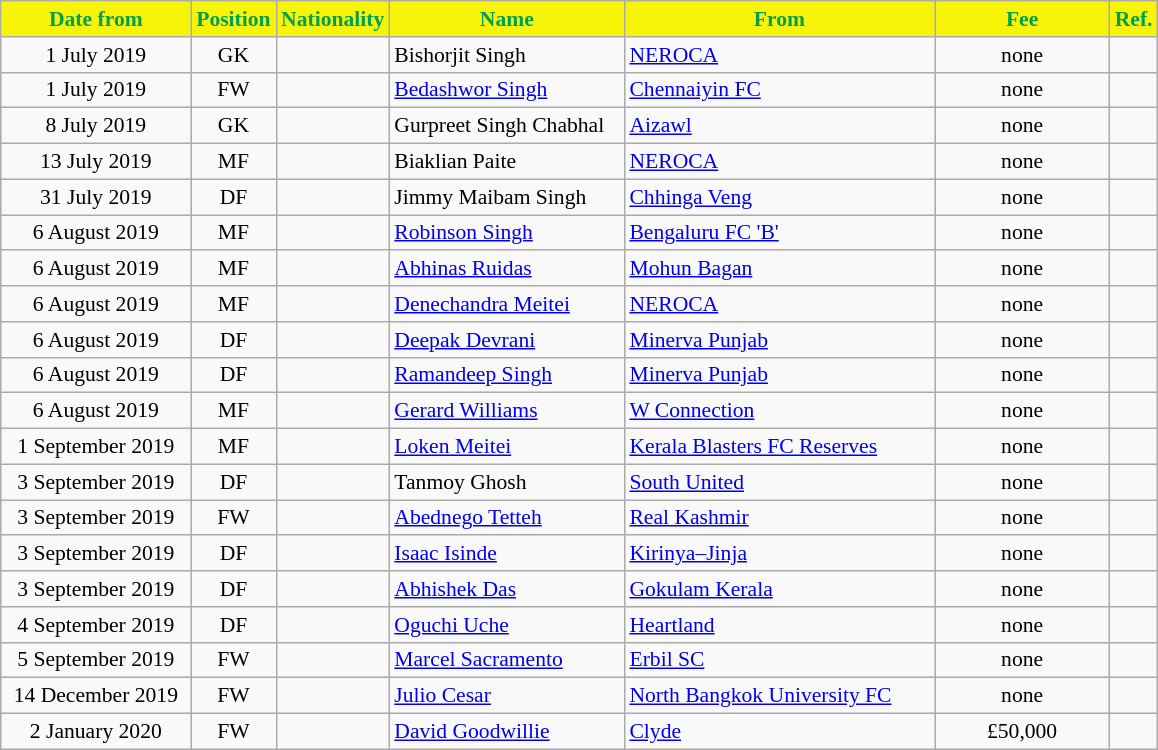<table class="wikitable"  style="text-align:center; font-size:90%; ">
<tr>
<th style="background:#F7F408; color:#00A050; width:120px;">Date from</th>
<th style="background:#F7F408; color:#00A050; width:50px;">Position</th>
<th style="background:#F7F408; color:#00A050; width:50px;">Nationality</th>
<th style="background:#F7F408; color:#00A050; width:150px;">Name</th>
<th style="background:#F7F408; color:#00A050; width:200px;">From</th>
<th style="background:#F7F408; color:#00A050; width:110px;">Fee</th>
<th style="background:#F7F408; color:#00A050; width:25px;">Ref.</th>
</tr>
<tr>
<td>1 July 2019</td>
<td style="text-align:center;">GK</td>
<td style="text-align:center;"></td>
<td style="text-align:left;">Bishorjit Singh</td>
<td style="text-align:left;"> <a href='#'>NEROCA</a></td>
<td>none</td>
<td></td>
</tr>
<tr>
<td>1 July 2019</td>
<td style="text-align:center;">FW</td>
<td style="text-align:center;"></td>
<td style="text-align:left;"><a href='#'>Bedashwor Singh</a></td>
<td style="text-align:left;"> <a href='#'>Chennaiyin FC</a></td>
<td>none</td>
<td></td>
</tr>
<tr>
<td>8 July 2019</td>
<td style="text-align:center;">GK</td>
<td style="text-align:center;"></td>
<td style="text-align:left;">Gurpreet Singh Chabhal</td>
<td style="text-align:left;"><a href='#'>Aizawl</a></td>
<td>none</td>
<td></td>
</tr>
<tr>
<td>13 July 2019</td>
<td style="text-align:center;">MF</td>
<td style="text-align:center;"></td>
<td style="text-align:left;">Biaklian Paite</td>
<td style="text-align:left;"><a href='#'>NEROCA</a></td>
<td>none</td>
<td></td>
</tr>
<tr>
<td>31 July 2019</td>
<td style="text-align:center;">DF</td>
<td style="text-align:center;"></td>
<td style="text-align:left;">Jimmy Maibam Singh</td>
<td style="text-align:left;"><a href='#'>Chhinga Veng</a></td>
<td>none</td>
<td></td>
</tr>
<tr>
<td>6 August 2019</td>
<td style="text-align:center;">MF</td>
<td style="text-align:center;"></td>
<td style="text-align:left;"><a href='#'>Robinson Singh</a></td>
<td style="text-align:left;"> <a href='#'>Bengaluru FC 'B'</a></td>
<td>none</td>
<td></td>
</tr>
<tr>
<td>6 August 2019</td>
<td style="text-align:center;">MF</td>
<td style="text-align:center;"></td>
<td style="text-align:left;"><a href='#'>Abhinas Ruidas</a></td>
<td style="text-align:left;"> <a href='#'>Mohun Bagan</a></td>
<td>none</td>
<td></td>
</tr>
<tr>
<td>6 August 2019</td>
<td style="text-align:center;">MF</td>
<td style="text-align:center;"></td>
<td style="text-align:left;"><a href='#'>Denechandra Meitei</a></td>
<td style="text-align:left;"> <a href='#'>NEROCA</a></td>
<td>none</td>
<td></td>
</tr>
<tr>
<td>6 August 2019</td>
<td style="text-align:center;">DF</td>
<td style="text-align:center;"></td>
<td style="text-align:left;"><a href='#'>Deepak Devrani</a></td>
<td style="text-align:left;"> <a href='#'>Minerva Punjab</a></td>
<td>none</td>
<td></td>
</tr>
<tr>
<td>6 August 2019</td>
<td style="text-align:center;">DF</td>
<td style="text-align:center;"></td>
<td style="text-align:left;"><a href='#'>Ramandeep Singh</a></td>
<td style="text-align:left;"> <a href='#'>Minerva Punjab</a></td>
<td>none</td>
<td></td>
</tr>
<tr>
<td>6 August 2019</td>
<td style="text-align:center;">MF</td>
<td style="text-align:center;"></td>
<td style="text-align:left;"><a href='#'>Gerard Williams</a></td>
<td style="text-align:left;"> <a href='#'>W Connection</a></td>
<td>none</td>
<td></td>
</tr>
<tr>
<td>1 September 2019</td>
<td style="text-align:center;">MF</td>
<td style="text-align:center;"></td>
<td style="text-align:left;"><a href='#'>Loken Meitei</a></td>
<td style="text-align:left;"> <a href='#'>Kerala Blasters FC Reserves</a></td>
<td>none</td>
<td></td>
</tr>
<tr>
<td>3 September 2019</td>
<td style="text-align:center;">DF</td>
<td style="text-align:center;"></td>
<td style="text-align:left;">Tanmoy Ghosh</td>
<td style="text-align:left;"> <a href='#'>South United</a></td>
<td>none</td>
<td></td>
</tr>
<tr>
<td>3 September 2019</td>
<td style="text-align:center;">FW</td>
<td style="text-align:center;"></td>
<td style="text-align:left;"><a href='#'>Abednego Tetteh</a></td>
<td style="text-align:left;"> <a href='#'>Real Kashmir</a></td>
<td>none</td>
<td></td>
</tr>
<tr>
<td>3 September 2019</td>
<td style="text-align:center;">DF</td>
<td style="text-align:center;"></td>
<td style="text-align:left;"><a href='#'>Isaac Isinde</a></td>
<td style="text-align:left;"> <a href='#'>Kirinya–Jinja</a></td>
<td>none</td>
<td></td>
</tr>
<tr>
<td>3 September 2019</td>
<td style="text-align:center;">DF</td>
<td style="text-align:center;"></td>
<td style="text-align:left;"><a href='#'>Abhishek Das</a></td>
<td style="text-align:left;"> <a href='#'>Gokulam Kerala</a></td>
<td>none</td>
<td></td>
</tr>
<tr>
<td>4 September 2019</td>
<td style="text-align:center;">DF</td>
<td style="text-align:center;"></td>
<td style="text-align:left;"><a href='#'>Oguchi Uche</a></td>
<td style="text-align:left;"> <a href='#'>Heartland</a></td>
<td>none</td>
<td></td>
</tr>
<tr>
<td>5 September 2019</td>
<td style="text-align:center;">FW</td>
<td style="text-align:center;"></td>
<td style="text-align:left;"><a href='#'>Marcel Sacramento</a></td>
<td style="text-align:left;"> <a href='#'>Erbil SC</a></td>
<td>none</td>
<td></td>
</tr>
<tr>
<td>14 December 2019</td>
<td style="text-align:center;">FW</td>
<td style="text-align:center;"></td>
<td style="text-align:left;"><a href='#'>Julio Cesar</a></td>
<td style="text-align:left;"> <a href='#'>North Bangkok University FC</a></td>
<td>none</td>
</tr>
<tr>
<td>2 January 2020</td>
<td style="text-align:center;">FW</td>
<td style="text-align:center;"></td>
<td style="text-align:left;"><a href='#'>David Goodwillie</a></td>
<td style="text-align:left;"> <a href='#'>Clyde</a></td>
<td>£50,000</td>
<td></td>
</tr>
</table>
